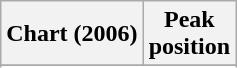<table class="wikitable sortable plainrowheaders">
<tr>
<th>Chart (2006)</th>
<th>Peak<br>position</th>
</tr>
<tr>
</tr>
<tr>
</tr>
</table>
